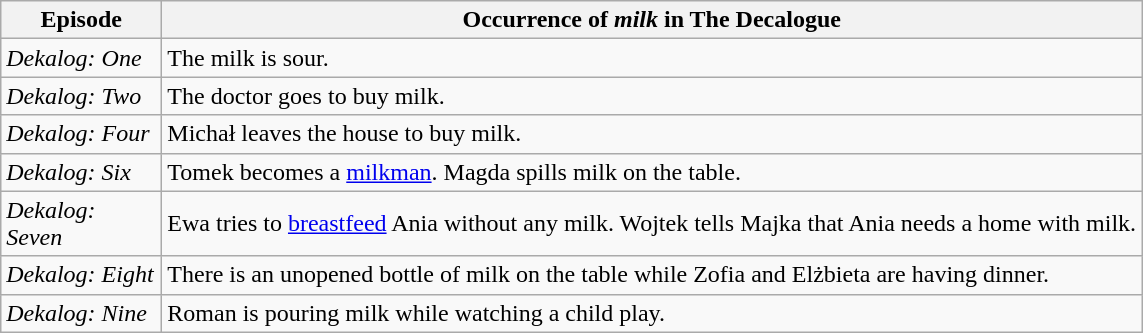<table class="wikitable" style"font-size:85%">
<tr>
<th width="100">Episode</th>
<th>Occurrence of <em>milk</em> in The Decalogue</th>
</tr>
<tr>
<td><em>Dekalog: One</em></td>
<td>The milk is sour.</td>
</tr>
<tr>
<td><em>Dekalog: Two</em></td>
<td>The doctor goes to buy milk.</td>
</tr>
<tr>
<td><em>Dekalog: Four</em></td>
<td>Michał leaves the house to buy milk.</td>
</tr>
<tr>
<td><em>Dekalog: Six</em></td>
<td>Tomek becomes a <a href='#'>milkman</a>. Magda spills milk on the table.</td>
</tr>
<tr>
<td><em>Dekalog: Seven</em></td>
<td>Ewa tries to <a href='#'>breastfeed</a> Ania without any milk. Wojtek tells Majka that Ania needs a home with milk.</td>
</tr>
<tr>
<td><em>Dekalog: Eight</em></td>
<td>There is an unopened bottle of milk on the table while Zofia and Elżbieta are having dinner.</td>
</tr>
<tr>
<td><em>Dekalog: Nine</em></td>
<td>Roman is pouring milk while watching a child play.</td>
</tr>
</table>
